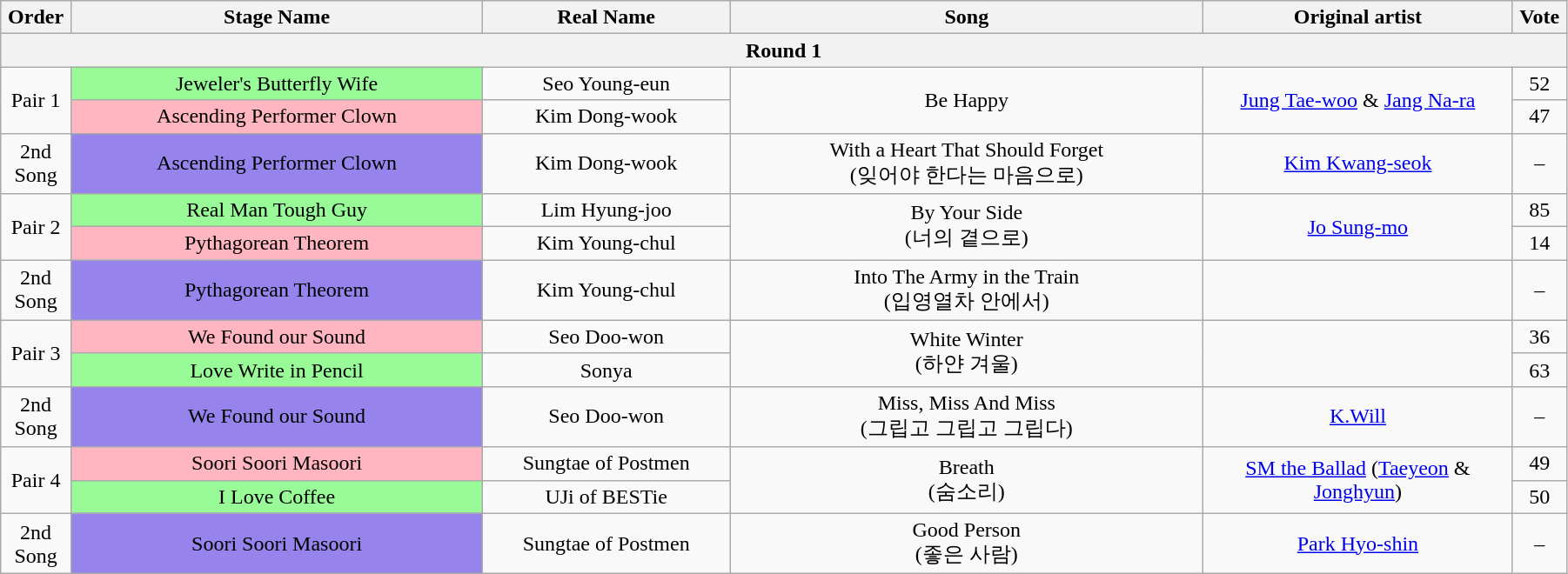<table class="wikitable" style="text-align:center; width:95%;">
<tr>
<th style="width:1%;">Order</th>
<th style="width:20%;">Stage Name</th>
<th style="width:12%;">Real Name</th>
<th style="width:23%;">Song</th>
<th style="width:15%;">Original artist</th>
<th style="width:1%;">Vote</th>
</tr>
<tr>
<th colspan=6>Round 1</th>
</tr>
<tr>
<td rowspan=2>Pair 1</td>
<td bgcolor="palegreen">Jeweler's Butterfly Wife</td>
<td>Seo Young-eun</td>
<td rowspan=2>Be Happy</td>
<td rowspan=2><a href='#'>Jung Tae-woo</a> & <a href='#'>Jang Na-ra</a></td>
<td>52</td>
</tr>
<tr>
<td bgcolor="lightpink">Ascending Performer Clown</td>
<td>Kim Dong-wook</td>
<td>47</td>
</tr>
<tr>
<td>2nd Song</td>
<td bgcolor="#9683EC">Ascending Performer Clown</td>
<td>Kim Dong-wook</td>
<td>With a Heart That Should Forget<br>(잊어야 한다는 마음으로)</td>
<td><a href='#'>Kim Kwang-seok</a></td>
<td>–</td>
</tr>
<tr>
<td rowspan=2>Pair 2</td>
<td bgcolor="palegreen">Real Man Tough Guy</td>
<td>Lim Hyung-joo</td>
<td rowspan=2>By Your Side<br>(너의 곁으로)</td>
<td rowspan=2><a href='#'>Jo Sung-mo</a></td>
<td>85</td>
</tr>
<tr>
<td bgcolor="lightpink">Pythagorean Theorem</td>
<td>Kim Young-chul</td>
<td>14</td>
</tr>
<tr>
<td>2nd Song</td>
<td bgcolor="#9683EC">Pythagorean Theorem</td>
<td>Kim Young-chul</td>
<td>Into The Army in the Train<br>(입영열차 안에서)</td>
<td></td>
<td>–</td>
</tr>
<tr>
<td rowspan=2>Pair 3</td>
<td bgcolor="lightpink">We Found our Sound</td>
<td>Seo Doo-won</td>
<td rowspan=2>White Winter<br>(하얀 겨울)</td>
<td rowspan=2></td>
<td>36</td>
</tr>
<tr>
<td bgcolor="palegreen">Love Write in Pencil</td>
<td>Sonya</td>
<td>63</td>
</tr>
<tr>
<td>2nd Song</td>
<td bgcolor="#9683EC">We Found our Sound</td>
<td>Seo Doo-won</td>
<td>Miss, Miss And Miss<br>(그립고 그립고 그립다)</td>
<td><a href='#'>K.Will</a></td>
<td>–</td>
</tr>
<tr>
<td rowspan=2>Pair 4</td>
<td bgcolor="lightpink">Soori Soori Masoori</td>
<td>Sungtae of Postmen</td>
<td rowspan=2>Breath<br>(숨소리)</td>
<td rowspan=2><a href='#'>SM the Ballad</a> (<a href='#'>Taeyeon</a> & <a href='#'>Jonghyun</a>)</td>
<td>49</td>
</tr>
<tr>
<td bgcolor="palegreen">I Love Coffee</td>
<td>UJi of BESTie</td>
<td>50</td>
</tr>
<tr>
<td>2nd Song</td>
<td bgcolor="#9683EC">Soori Soori Masoori</td>
<td>Sungtae of Postmen</td>
<td>Good Person<br>(좋은 사람)</td>
<td><a href='#'>Park Hyo-shin</a></td>
<td>–</td>
</tr>
</table>
